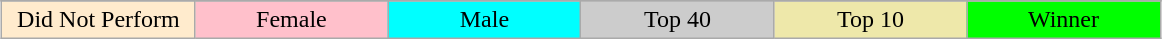<table class="wikitable" style="margin:1em auto; text-align:center;">
<tr>
</tr>
<tr>
<td style="background:#FFEBCD;" width="15%">Did Not Perform</td>
<td style="background:pink;" width="15%">Female</td>
<td style="background:cyan;" width="15%">Male</td>
<td style="background:#CCCCCC;" width="15%">Top 40</td>
<td style="background:palegoldenrod;" width="15%">Top 10</td>
<td style="background:lime;" width="15%">Winner</td>
</tr>
</table>
